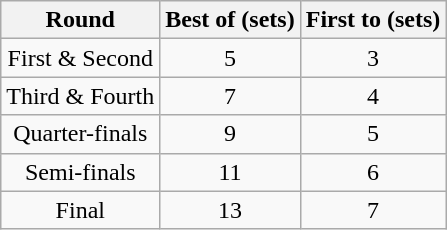<table class="wikitable" style="text-align:center">
<tr>
<th>Round</th>
<th>Best of (sets)</th>
<th>First to (sets)</th>
</tr>
<tr>
<td>First & Second</td>
<td>5</td>
<td>3</td>
</tr>
<tr>
<td>Third & Fourth</td>
<td>7</td>
<td>4</td>
</tr>
<tr>
<td>Quarter-finals</td>
<td>9</td>
<td>5</td>
</tr>
<tr>
<td>Semi-finals</td>
<td>11</td>
<td>6</td>
</tr>
<tr>
<td>Final</td>
<td>13</td>
<td>7</td>
</tr>
</table>
